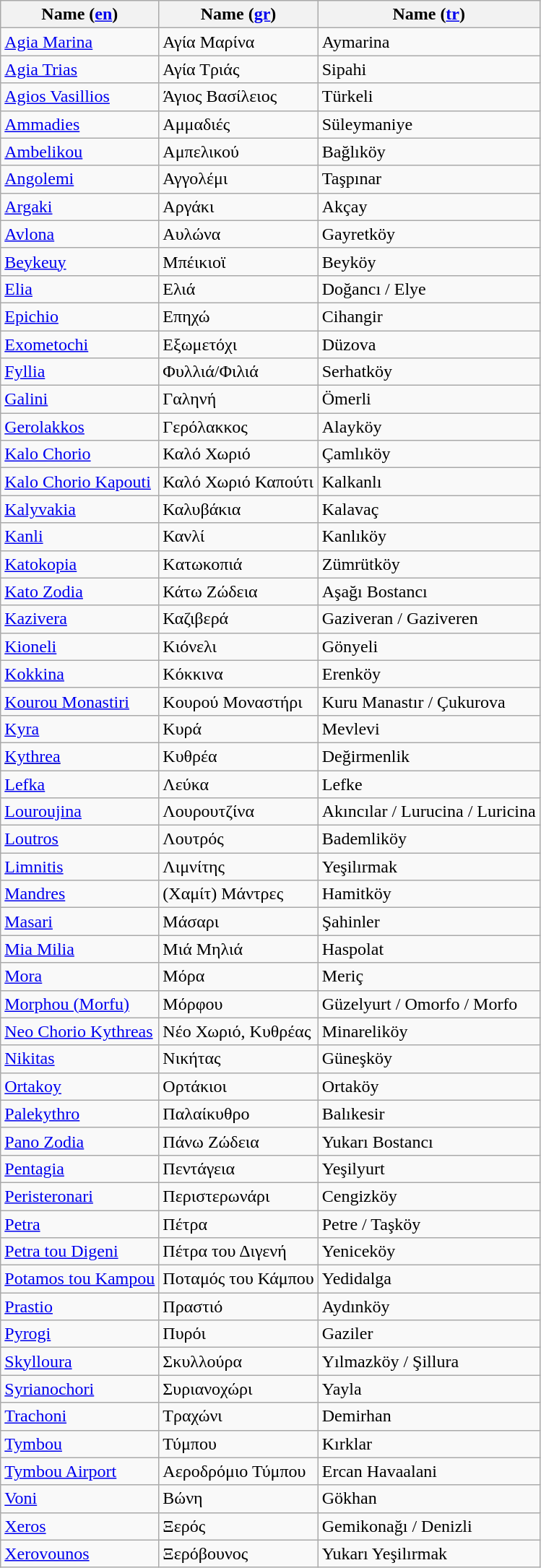<table class="wikitable sortable mw-collapsible">
<tr>
<th>Name (<a href='#'>en</a>)</th>
<th>Name (<a href='#'>gr</a>)</th>
<th>Name (<a href='#'>tr</a>)</th>
</tr>
<tr>
<td><a href='#'>Agia Marina</a></td>
<td>Αγία Μαρίνα</td>
<td>Aymarina</td>
</tr>
<tr>
<td><a href='#'>Agia Trias</a></td>
<td>Αγία Τριάς</td>
<td>Sipahi</td>
</tr>
<tr>
<td><a href='#'>Agios Vasillios</a></td>
<td>Άγιος Βασίλειος</td>
<td>Türkeli</td>
</tr>
<tr>
<td><a href='#'>Ammadies</a></td>
<td>Αμμαδιές</td>
<td>Süleymaniye</td>
</tr>
<tr>
<td><a href='#'>Ambelikou</a></td>
<td>Αμπελικού</td>
<td>Bağlıköy</td>
</tr>
<tr>
<td><a href='#'>Angolemi</a></td>
<td>Αγγολέμι</td>
<td>Taşpınar</td>
</tr>
<tr>
<td><a href='#'>Argaki</a></td>
<td>Αργάκι</td>
<td>Akçay</td>
</tr>
<tr>
<td><a href='#'>Avlona</a></td>
<td>Αυλώνα</td>
<td>Gayretköy</td>
</tr>
<tr>
<td><a href='#'>Beykeuy</a></td>
<td>Μπέικιοϊ</td>
<td>Beyköy</td>
</tr>
<tr>
<td><a href='#'>Elia</a></td>
<td>Ελιά</td>
<td>Doğancı / Elye</td>
</tr>
<tr>
<td><a href='#'>Epichio</a></td>
<td>Επηχώ</td>
<td>Cihangir</td>
</tr>
<tr>
<td><a href='#'>Exometochi</a></td>
<td>Εξωμετόχι</td>
<td>Düzova</td>
</tr>
<tr>
<td><a href='#'>Fyllia</a></td>
<td>Φυλλιά/Φιλιά</td>
<td>Serhatköy</td>
</tr>
<tr>
<td><a href='#'>Galini</a></td>
<td>Γαληνή</td>
<td>Ömerli</td>
</tr>
<tr>
<td><a href='#'>Gerolakkos</a></td>
<td>Γερόλακκος</td>
<td>Alayköy</td>
</tr>
<tr>
<td><a href='#'>Kalo Chorio</a></td>
<td>Καλό Χωριό</td>
<td>Çamlıköy</td>
</tr>
<tr>
<td><a href='#'>Kalo Chorio Kapouti</a></td>
<td>Καλό Χωριό Καπούτι</td>
<td>Kalkanlı</td>
</tr>
<tr>
<td><a href='#'>Kalyvakia</a></td>
<td>Καλυβάκια</td>
<td>Kalavaç</td>
</tr>
<tr>
<td><a href='#'>Kanli</a></td>
<td>Κανλί</td>
<td>Kanlıköy</td>
</tr>
<tr>
<td><a href='#'>Katokopia</a></td>
<td>Kατωκοπιά</td>
<td>Zümrütköy</td>
</tr>
<tr>
<td><a href='#'>Kato Zodia</a></td>
<td>Κάτω Ζώδεια</td>
<td>Aşağı Bostancı</td>
</tr>
<tr>
<td><a href='#'>Kazivera</a></td>
<td>Καζιβερά</td>
<td>Gaziveran / Gaziveren</td>
</tr>
<tr>
<td><a href='#'>Kioneli</a></td>
<td>Κιόνελι</td>
<td>Gönyeli</td>
</tr>
<tr>
<td><a href='#'>Kokkina</a></td>
<td>Κόκκινα</td>
<td>Erenköy</td>
</tr>
<tr>
<td><a href='#'>Kourou Monastiri</a></td>
<td>Κουρού Μοναστήρι</td>
<td>Kuru Manastır / Çukurova</td>
</tr>
<tr>
<td><a href='#'>Kyra</a></td>
<td>Κυρά</td>
<td>Mevlevi</td>
</tr>
<tr>
<td><u><a href='#'>Kythrea</a></u></td>
<td>Κυθρέα</td>
<td>Değirmenlik</td>
</tr>
<tr>
<td><a href='#'>Lefka</a></td>
<td>Λεύκα</td>
<td>Lefke</td>
</tr>
<tr>
<td><a href='#'>Louroujina</a></td>
<td>Λουρουτζίνα</td>
<td>Akıncılar / Lurucina / Luricina</td>
</tr>
<tr>
<td><a href='#'>Loutros</a></td>
<td>Λουτρός</td>
<td>Bademliköy</td>
</tr>
<tr>
<td><a href='#'>Limnitis</a></td>
<td>Λιμνίτης</td>
<td>Yeşilırmak</td>
</tr>
<tr>
<td><a href='#'>Mandres</a></td>
<td>(Χαμίτ) Μάντρες</td>
<td>Hamitköy</td>
</tr>
<tr>
<td><a href='#'>Masari</a></td>
<td>Μάσαρι</td>
<td>Şahinler</td>
</tr>
<tr>
<td><a href='#'>Mia Milia</a></td>
<td>Μιά Μηλιά</td>
<td>Haspolat</td>
</tr>
<tr>
<td><a href='#'>Mora</a></td>
<td>Μόρα</td>
<td>Meriç</td>
</tr>
<tr>
<td><a href='#'>Morphou (Morfu)</a></td>
<td>Μόρφου</td>
<td>Güzelyurt / Omorfo / Morfo</td>
</tr>
<tr>
<td><a href='#'>Neo Chorio Kythreas</a></td>
<td>Νέο Χωριό, Κυθρέας</td>
<td>Minareliköy</td>
</tr>
<tr>
<td><a href='#'>Nikitas</a></td>
<td>Νικήτας</td>
<td>Güneşköy</td>
</tr>
<tr>
<td><a href='#'>Ortakoy</a></td>
<td>Ορτάκιοι</td>
<td>Ortaköy</td>
</tr>
<tr>
<td><a href='#'>Palekythro</a></td>
<td>Παλαίκυθρο</td>
<td>Balıkesir</td>
</tr>
<tr>
<td><a href='#'>Pano Zodia</a></td>
<td>Πάνω Ζώδεια</td>
<td>Yukarı Bostancı</td>
</tr>
<tr>
<td><a href='#'>Pentagia</a></td>
<td>Πεντάγεια</td>
<td>Yeşilyurt</td>
</tr>
<tr>
<td><a href='#'>Peristeronari</a></td>
<td>Περιστερωνάρι</td>
<td>Cengizköy</td>
</tr>
<tr>
<td><a href='#'>Petra</a></td>
<td>Πέτρα</td>
<td>Petre / Taşköy</td>
</tr>
<tr>
<td><a href='#'>Petra tou Digeni</a></td>
<td>Πέτρα του Διγενή</td>
<td>Yeniceköy</td>
</tr>
<tr>
<td><a href='#'>Potamos tou Kampou</a></td>
<td>Πoταμός του Κάμπου</td>
<td>Yedidalga</td>
</tr>
<tr>
<td><a href='#'>Prastio</a></td>
<td>Πραστιό</td>
<td>Aydınköy</td>
</tr>
<tr>
<td><a href='#'>Pyrogi</a></td>
<td>Πυρόι</td>
<td>Gaziler</td>
</tr>
<tr>
<td><a href='#'>Skylloura</a></td>
<td>Σκυλλούρα</td>
<td>Yılmazköy / Şillura</td>
</tr>
<tr>
<td><a href='#'>Syrianochori</a></td>
<td>Συριανοχώρι</td>
<td>Yayla</td>
</tr>
<tr>
<td><a href='#'>Trachoni</a></td>
<td>Τραχώνι</td>
<td>Demirhan</td>
</tr>
<tr>
<td><a href='#'>Tymbou</a></td>
<td>Τύμπου</td>
<td>Kırklar</td>
</tr>
<tr>
<td><a href='#'>Tymbou Airport</a></td>
<td>Αεροδρόμιο Τύμπου</td>
<td>Ercan Havaalani</td>
</tr>
<tr>
<td><a href='#'>Voni</a></td>
<td>Βώνη</td>
<td>Gökhan</td>
</tr>
<tr>
<td><a href='#'>Xeros</a></td>
<td>Ξερός</td>
<td>Gemikonağı / Denizli</td>
</tr>
<tr>
<td><a href='#'>Xerovounos</a></td>
<td>Ξερόβουνος</td>
<td>Yukarı Yeşilırmak</td>
</tr>
</table>
